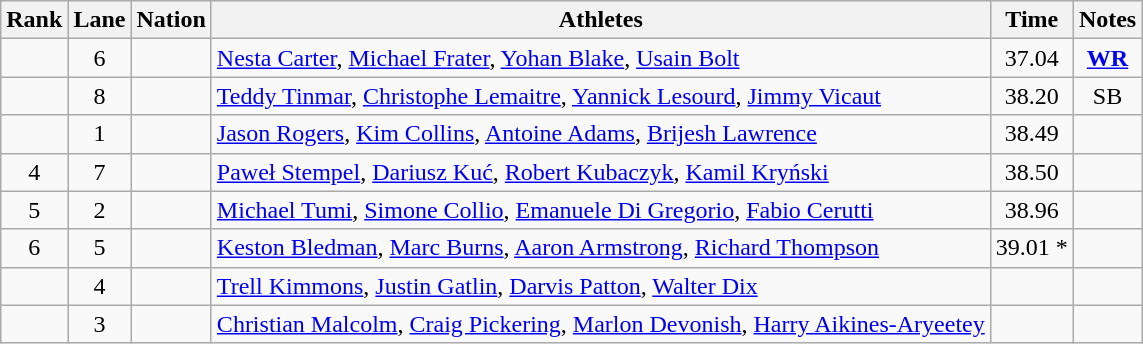<table class="wikitable sortable" style="text-align:center">
<tr>
<th>Rank</th>
<th>Lane</th>
<th>Nation</th>
<th>Athletes</th>
<th>Time</th>
<th>Notes</th>
</tr>
<tr>
<td></td>
<td>6</td>
<td align=left></td>
<td align=left><a href='#'>Nesta Carter</a>, <a href='#'>Michael Frater</a>, <a href='#'>Yohan Blake</a>, <a href='#'>Usain Bolt</a></td>
<td>37.04</td>
<td><strong><a href='#'>WR</a></strong></td>
</tr>
<tr>
<td></td>
<td>8</td>
<td align=left></td>
<td align=left><a href='#'>Teddy Tinmar</a>, <a href='#'>Christophe Lemaitre</a>, <a href='#'>Yannick Lesourd</a>, <a href='#'>Jimmy Vicaut</a></td>
<td>38.20</td>
<td>SB</td>
</tr>
<tr>
<td></td>
<td>1</td>
<td align=left></td>
<td align=left><a href='#'>Jason Rogers</a>, <a href='#'>Kim Collins</a>, <a href='#'>Antoine Adams</a>, <a href='#'>Brijesh Lawrence</a></td>
<td>38.49</td>
<td></td>
</tr>
<tr>
<td>4</td>
<td>7</td>
<td align=left></td>
<td align=left><a href='#'>Paweł Stempel</a>, <a href='#'>Dariusz Kuć</a>, <a href='#'>Robert Kubaczyk</a>, <a href='#'>Kamil Kryński</a></td>
<td>38.50</td>
<td></td>
</tr>
<tr>
<td>5</td>
<td>2</td>
<td align=left></td>
<td align=left><a href='#'>Michael Tumi</a>, <a href='#'>Simone Collio</a>, <a href='#'>Emanuele Di Gregorio</a>, <a href='#'>Fabio Cerutti</a></td>
<td>38.96</td>
<td></td>
</tr>
<tr>
<td>6</td>
<td>5</td>
<td align=left></td>
<td align=left><a href='#'>Keston Bledman</a>, <a href='#'>Marc Burns</a>, <a href='#'>Aaron Armstrong</a>, <a href='#'>Richard Thompson</a></td>
<td>39.01 *</td>
<td></td>
</tr>
<tr>
<td></td>
<td>4</td>
<td align=left></td>
<td align=left><a href='#'>Trell Kimmons</a>, <a href='#'>Justin Gatlin</a>, <a href='#'>Darvis Patton</a>, <a href='#'>Walter Dix</a></td>
<td></td>
<td></td>
</tr>
<tr>
<td></td>
<td>3</td>
<td align=left></td>
<td align=left><a href='#'>Christian Malcolm</a>, <a href='#'>Craig Pickering</a>, <a href='#'>Marlon Devonish</a>, <a href='#'>Harry Aikines-Aryeetey</a></td>
<td></td>
<td></td>
</tr>
</table>
